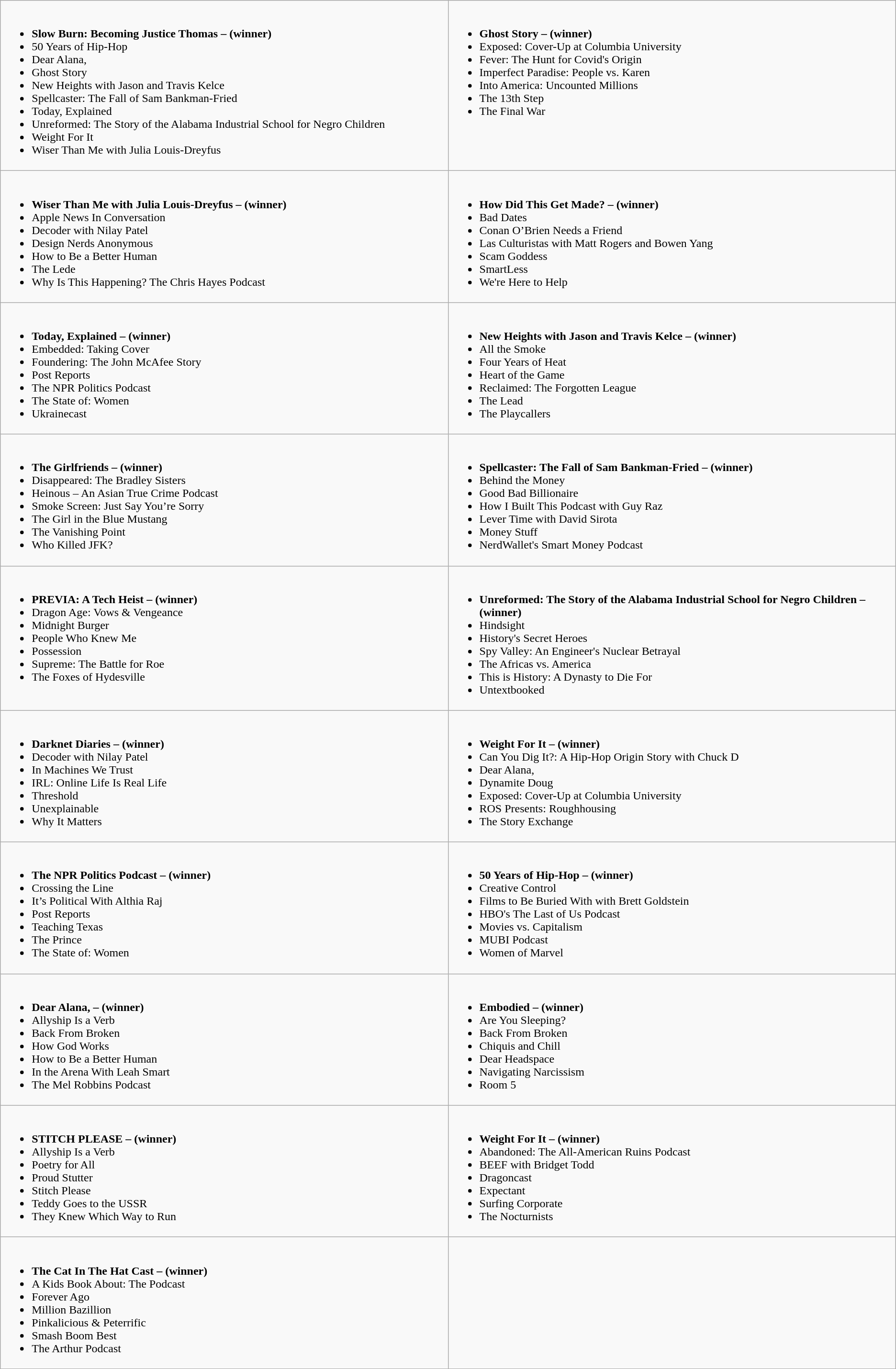<table class="wikitable">
<tr>
<td style="vertical-align:top;" width="50%"><br><ul><li><strong>Slow Burn: Becoming Justice Thomas – (winner)</strong></li><li>50 Years of Hip-Hop</li><li>Dear Alana,</li><li>Ghost Story</li><li>New Heights with Jason and Travis Kelce</li><li>Spellcaster: The Fall of Sam Bankman-Fried</li><li>Today, Explained</li><li>Unreformed: The Story of the Alabama Industrial School for Negro Children</li><li>Weight For It</li><li>Wiser Than Me with Julia Louis-Dreyfus</li></ul></td>
<td style="vertical-align:top;" width="50%"><br><ul><li><strong>Ghost Story – (winner)</strong></li><li>Exposed: Cover-Up at Columbia University</li><li>Fever: The Hunt for Covid's Origin</li><li>Imperfect Paradise: People vs. Karen</li><li>Into America: Uncounted Millions</li><li>The 13th Step</li><li>The Final War</li></ul></td>
</tr>
<tr>
<td style="vertical-align:top;" width="50%"><br><ul><li><strong>Wiser Than Me with Julia Louis-Dreyfus – (winner)</strong></li><li>Apple News In Conversation</li><li>Decoder with Nilay Patel</li><li>Design Nerds Anonymous</li><li>How to Be a Better Human</li><li>The Lede</li><li>Why Is This Happening? The Chris Hayes Podcast</li></ul></td>
<td style="vertical-align:top;" width="50%"><br><ul><li><strong>How Did This Get Made? – (winner)</strong></li><li>Bad Dates</li><li>Conan O’Brien Needs a Friend</li><li>Las Culturistas with Matt Rogers and Bowen Yang</li><li>Scam Goddess</li><li>SmartLess</li><li>We're Here to Help</li></ul></td>
</tr>
<tr>
<td><br><ul><li><strong>Today, Explained – (winner)</strong></li><li>Embedded: Taking Cover</li><li>Foundering: The John McAfee Story</li><li>Post Reports</li><li>The NPR Politics Podcast</li><li>The State of: Women</li><li>Ukrainecast</li></ul></td>
<td><br><ul><li><strong>New Heights with Jason and Travis Kelce – (winner)</strong></li><li>All the Smoke</li><li>Four Years of Heat</li><li>Heart of the Game</li><li>Reclaimed: The Forgotten League</li><li>The Lead</li><li>The Playcallers</li></ul></td>
</tr>
<tr>
<td style="vertical-align:top;" width="50%"><br><ul><li><strong>The Girlfriends – (winner)</strong></li><li>Disappeared: The Bradley Sisters</li><li>Heinous – An Asian True Crime Podcast</li><li>Smoke Screen: Just Say You’re Sorry</li><li>The Girl in the Blue Mustang</li><li>The Vanishing Point</li><li>Who Killed JFK?</li></ul></td>
<td style="vertical-align:top;" width="50%"><br><ul><li><strong>Spellcaster: The Fall of Sam Bankman-Fried – (winner)</strong></li><li>Behind the Money</li><li>Good Bad Billionaire</li><li>How I Built This Podcast with Guy Raz</li><li>Lever Time with David Sirota</li><li>Money Stuff</li><li>NerdWallet's Smart Money Podcast</li></ul></td>
</tr>
<tr>
<td style="vertical-align:top;" width="50%"><br><ul><li><strong>PREVIA: A Tech Heist – (winner)</strong></li><li>Dragon Age: Vows & Vengeance</li><li>Midnight Burger</li><li>People Who Knew Me</li><li>Possession</li><li>Supreme: The Battle for Roe</li><li>The Foxes of Hydesville</li></ul></td>
<td style="vertical-align:top;" width="50%"><br><ul><li><strong>Unreformed: The Story of the Alabama Industrial School for Negro Children – (winner)</strong></li><li>Hindsight</li><li>History's Secret Heroes</li><li>Spy Valley: An Engineer's Nuclear Betrayal</li><li>The Africas vs. America</li><li>This is History: A Dynasty to Die For</li><li>Untextbooked</li></ul></td>
</tr>
<tr>
<td style="vertical-align:top;" width="50%"><br><ul><li><strong>Darknet Diaries – (winner)</strong></li><li>Decoder with Nilay Patel</li><li>In Machines We Trust</li><li>IRL: Online Life Is Real Life</li><li>Threshold</li><li>Unexplainable</li><li>Why It Matters</li></ul></td>
<td style="vertical-align:top;" width="50%"><br><ul><li><strong>Weight For It – (winner)</strong></li><li>Can You Dig It?: A Hip-Hop Origin Story with Chuck D</li><li>Dear Alana,</li><li>Dynamite Doug</li><li>Exposed: Cover-Up at Columbia University</li><li>ROS Presents: Roughhousing</li><li>The Story Exchange</li></ul></td>
</tr>
<tr>
<td style="vertical-align:top;" width="50%"><br><ul><li><strong>The NPR Politics Podcast – (winner)</strong></li><li>Crossing the Line</li><li>It’s Political With Althia Raj</li><li>Post Reports</li><li>Teaching Texas</li><li>The Prince</li><li>The State of: Women</li></ul></td>
<td style="vertical-align:top;" width="50%"><br><ul><li><strong>50 Years of Hip-Hop – (winner)</strong></li><li>Creative Control</li><li>Films to Be Buried With with Brett Goldstein</li><li>HBO's The Last of Us Podcast</li><li>Movies vs. Capitalism</li><li>MUBI Podcast</li><li>Women of Marvel</li></ul></td>
</tr>
<tr>
<td style="vertical-align:top;" width="50%"><br><ul><li><strong>Dear Alana, – (winner)</strong></li><li>Allyship Is a Verb</li><li>Back From Broken</li><li>How God Works</li><li>How to Be a Better Human</li><li>In the Arena With Leah Smart</li><li>The Mel Robbins Podcast</li></ul></td>
<td style="vertical-align:top;" width="50%"><br><ul><li><strong>Embodied – (winner)</strong></li><li>Are You Sleeping?</li><li>Back From Broken</li><li>Chiquis and Chill</li><li>Dear Headspace</li><li>Navigating Narcissism</li><li>Room 5</li></ul></td>
</tr>
<tr>
<td><br><ul><li><strong>STITCH PLEASE – (winner)</strong></li><li>Allyship Is a Verb</li><li>Poetry for All</li><li>Proud Stutter</li><li>Stitch Please</li><li>Teddy Goes to the USSR</li><li>They Knew Which Way to Run</li></ul></td>
<td><br><ul><li><strong>Weight For It – (winner)</strong></li><li>Abandoned: The All-American Ruins Podcast</li><li>BEEF with Bridget Todd</li><li>Dragoncast</li><li>Expectant</li><li>Surfing Corporate</li><li>The Nocturnists</li></ul></td>
</tr>
<tr>
<td><br><ul><li><strong>The Cat In The Hat Cast – (winner)</strong></li><li>A Kids Book About: The Podcast</li><li>Forever Ago</li><li>Million Bazillion</li><li>Pinkalicious & Peterrific</li><li>Smash Boom Best</li><li>The Arthur Podcast</li></ul></td>
<td></td>
</tr>
</table>
